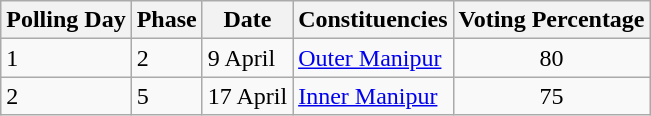<table class="wikitable sortable">
<tr>
<th>Polling Day</th>
<th>Phase</th>
<th>Date</th>
<th>Constituencies</th>
<th>Voting Percentage</th>
</tr>
<tr>
<td>1</td>
<td>2</td>
<td>9 April</td>
<td><a href='#'>Outer Manipur</a></td>
<td style="text-align:center;">80</td>
</tr>
<tr>
<td>2</td>
<td>5</td>
<td>17 April</td>
<td><a href='#'>Inner Manipur</a></td>
<td style="text-align:center;">75</td>
</tr>
</table>
